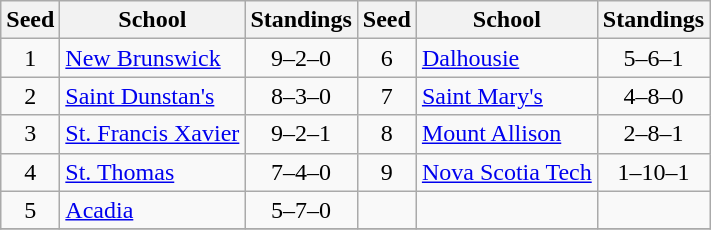<table class="wikitable">
<tr>
<th>Seed</th>
<th>School</th>
<th>Standings</th>
<th>Seed</th>
<th>School</th>
<th>Standings</th>
</tr>
<tr>
<td align=center>1</td>
<td><a href='#'>New Brunswick</a></td>
<td align=center>9–2–0</td>
<td align=center>6</td>
<td><a href='#'>Dalhousie</a></td>
<td align=center>5–6–1</td>
</tr>
<tr>
<td align=center>2</td>
<td><a href='#'>Saint Dunstan's</a></td>
<td align=center>8–3–0</td>
<td align=center>7</td>
<td><a href='#'>Saint Mary's</a></td>
<td align=center>4–8–0</td>
</tr>
<tr>
<td align=center>3</td>
<td><a href='#'>St. Francis Xavier</a></td>
<td align=center>9–2–1</td>
<td align=center>8</td>
<td><a href='#'>Mount Allison</a></td>
<td align=center>2–8–1</td>
</tr>
<tr>
<td align=center>4</td>
<td><a href='#'>St. Thomas</a></td>
<td align=center>7–4–0</td>
<td align=center>9</td>
<td><a href='#'>Nova Scotia Tech</a></td>
<td align=center>1–10–1</td>
</tr>
<tr>
<td align=center>5</td>
<td><a href='#'>Acadia</a></td>
<td align=center>5–7–0</td>
<td></td>
<td></td>
<td></td>
</tr>
<tr>
</tr>
</table>
